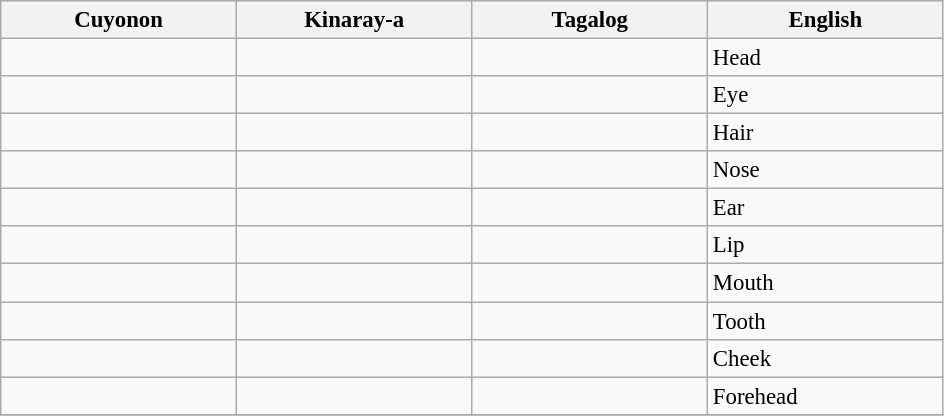<table class="wikitable" style="font-size:95%;">
<tr style="background:#efefef;">
<th width="150">Cuyonon</th>
<th width="150">Kinaray-a</th>
<th width="150">Tagalog</th>
<th width="150">English</th>
</tr>
<tr>
<td></td>
<td></td>
<td></td>
<td>Head</td>
</tr>
<tr>
<td></td>
<td></td>
<td></td>
<td>Eye</td>
</tr>
<tr>
<td></td>
<td></td>
<td></td>
<td>Hair</td>
</tr>
<tr>
<td></td>
<td></td>
<td></td>
<td>Nose</td>
</tr>
<tr>
<td></td>
<td></td>
<td></td>
<td>Ear</td>
</tr>
<tr>
<td></td>
<td></td>
<td></td>
<td>Lip</td>
</tr>
<tr>
<td></td>
<td></td>
<td></td>
<td>Mouth</td>
</tr>
<tr>
<td></td>
<td></td>
<td></td>
<td>Tooth</td>
</tr>
<tr>
<td></td>
<td></td>
<td></td>
<td>Cheek</td>
</tr>
<tr>
<td></td>
<td></td>
<td></td>
<td>Forehead</td>
</tr>
<tr>
</tr>
</table>
